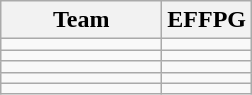<table class=wikitable>
<tr>
<th width=100>Team</th>
<th>EFFPG</th>
</tr>
<tr>
<td></td>
<td></td>
</tr>
<tr>
<td></td>
<td></td>
</tr>
<tr>
<td></td>
<td></td>
</tr>
<tr>
<td></td>
<td></td>
</tr>
<tr>
<td></td>
<td></td>
</tr>
</table>
